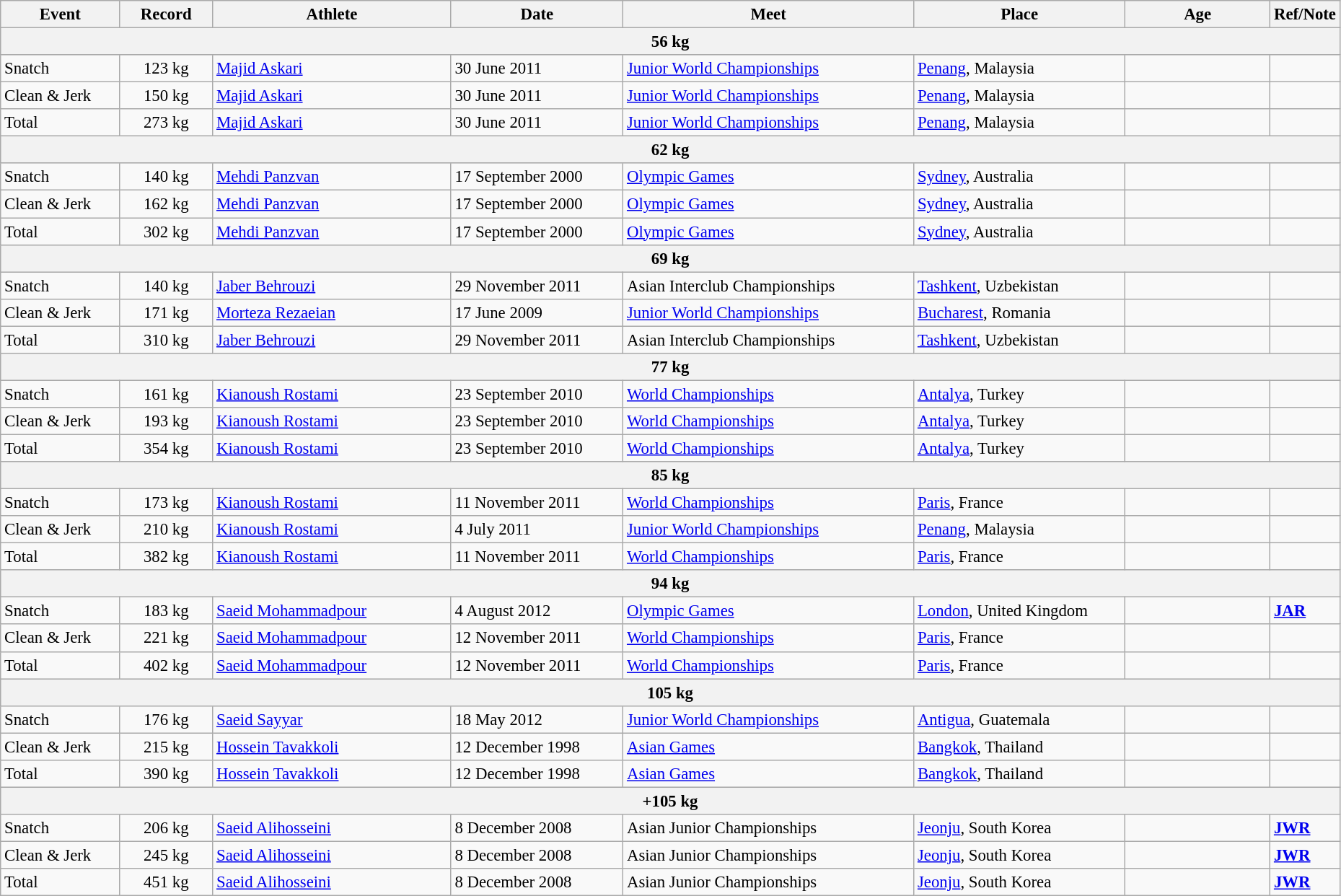<table class="wikitable" style="font-size:95%; width: 98%;">
<tr>
<th width=9%>Event</th>
<th width=7%>Record</th>
<th width=18%>Athlete</th>
<th width=13%>Date</th>
<th width=22%>Meet</th>
<th width=16%>Place</th>
<th width=11%>Age</th>
<th width=4%>Ref/Note</th>
</tr>
<tr bgcolor="#DDDDDD">
<th colspan="8">56 kg</th>
</tr>
<tr>
<td>Snatch</td>
<td align="center">123 kg</td>
<td><a href='#'>Majid Askari</a></td>
<td>30 June 2011</td>
<td><a href='#'>Junior World Championships</a></td>
<td><a href='#'>Penang</a>, Malaysia</td>
<td></td>
<td></td>
</tr>
<tr>
<td>Clean & Jerk</td>
<td align="center">150 kg</td>
<td><a href='#'>Majid Askari</a></td>
<td>30 June 2011</td>
<td><a href='#'>Junior World Championships</a></td>
<td><a href='#'>Penang</a>, Malaysia</td>
<td></td>
<td></td>
</tr>
<tr>
<td>Total</td>
<td align="center">273 kg</td>
<td><a href='#'>Majid Askari</a></td>
<td>30 June 2011</td>
<td><a href='#'>Junior World Championships</a></td>
<td><a href='#'>Penang</a>, Malaysia</td>
<td></td>
<td></td>
</tr>
<tr bgcolor="#DDDDDD">
<th colspan="8">62 kg</th>
</tr>
<tr>
<td>Snatch</td>
<td align="center">140 kg</td>
<td><a href='#'>Mehdi Panzvan</a></td>
<td>17 September 2000</td>
<td><a href='#'>Olympic Games</a></td>
<td><a href='#'>Sydney</a>, Australia</td>
<td></td>
<td></td>
</tr>
<tr>
<td>Clean & Jerk</td>
<td align="center">162 kg</td>
<td><a href='#'>Mehdi Panzvan</a></td>
<td>17 September 2000</td>
<td><a href='#'>Olympic Games</a></td>
<td><a href='#'>Sydney</a>, Australia</td>
<td></td>
<td></td>
</tr>
<tr>
<td>Total</td>
<td align="center">302 kg</td>
<td><a href='#'>Mehdi Panzvan</a></td>
<td>17 September 2000</td>
<td><a href='#'>Olympic Games</a></td>
<td><a href='#'>Sydney</a>, Australia</td>
<td></td>
<td></td>
</tr>
<tr bgcolor="#DDDDDD">
<th colspan="8">69 kg</th>
</tr>
<tr>
<td>Snatch</td>
<td align="center">140 kg</td>
<td><a href='#'>Jaber Behrouzi</a></td>
<td>29 November 2011</td>
<td>Asian Interclub Championships</td>
<td><a href='#'>Tashkent</a>, Uzbekistan</td>
<td></td>
<td></td>
</tr>
<tr>
<td>Clean & Jerk</td>
<td align="center">171 kg</td>
<td><a href='#'>Morteza Rezaeian</a></td>
<td>17 June 2009</td>
<td><a href='#'>Junior World Championships</a></td>
<td><a href='#'>Bucharest</a>, Romania</td>
<td></td>
<td></td>
</tr>
<tr>
<td>Total</td>
<td align="center">310 kg</td>
<td><a href='#'>Jaber Behrouzi</a></td>
<td>29 November 2011</td>
<td>Asian Interclub Championships</td>
<td><a href='#'>Tashkent</a>, Uzbekistan</td>
<td></td>
<td></td>
</tr>
<tr bgcolor="#DDDDDD">
<th colspan="8">77 kg</th>
</tr>
<tr>
<td>Snatch</td>
<td align="center">161 kg</td>
<td><a href='#'>Kianoush Rostami</a></td>
<td>23 September 2010</td>
<td><a href='#'>World Championships</a></td>
<td><a href='#'>Antalya</a>, Turkey</td>
<td></td>
<td></td>
</tr>
<tr>
<td>Clean & Jerk</td>
<td align="center">193 kg</td>
<td><a href='#'>Kianoush Rostami</a></td>
<td>23 September 2010</td>
<td><a href='#'>World Championships</a></td>
<td><a href='#'>Antalya</a>, Turkey</td>
<td></td>
<td></td>
</tr>
<tr>
<td>Total</td>
<td align="center">354 kg</td>
<td><a href='#'>Kianoush Rostami</a></td>
<td>23 September 2010</td>
<td><a href='#'>World Championships</a></td>
<td><a href='#'>Antalya</a>, Turkey</td>
<td></td>
<td></td>
</tr>
<tr bgcolor="#DDDDDD">
<th colspan="8">85 kg</th>
</tr>
<tr>
<td>Snatch</td>
<td align="center">173 kg</td>
<td><a href='#'>Kianoush Rostami</a></td>
<td>11 November 2011</td>
<td><a href='#'>World Championships</a></td>
<td><a href='#'>Paris</a>, France</td>
<td></td>
<td></td>
</tr>
<tr>
<td>Clean & Jerk</td>
<td align="center">210 kg</td>
<td><a href='#'>Kianoush Rostami</a></td>
<td>4 July 2011</td>
<td><a href='#'>Junior World Championships</a></td>
<td><a href='#'>Penang</a>, Malaysia</td>
<td></td>
<td></td>
</tr>
<tr>
<td>Total</td>
<td align="center">382 kg</td>
<td><a href='#'>Kianoush Rostami</a></td>
<td>11 November 2011</td>
<td><a href='#'>World Championships</a></td>
<td><a href='#'>Paris</a>, France</td>
<td></td>
<td></td>
</tr>
<tr bgcolor="#DDDDDD">
<th colspan="8">94 kg</th>
</tr>
<tr>
<td>Snatch</td>
<td align="center">183 kg</td>
<td><a href='#'>Saeid Mohammadpour</a></td>
<td>4 August 2012</td>
<td><a href='#'>Olympic Games</a></td>
<td><a href='#'>London</a>, United Kingdom</td>
<td></td>
<td><strong><a href='#'>JAR</a></strong></td>
</tr>
<tr>
<td>Clean & Jerk</td>
<td align="center">221 kg</td>
<td><a href='#'>Saeid Mohammadpour</a></td>
<td>12 November 2011</td>
<td><a href='#'>World Championships</a></td>
<td><a href='#'>Paris</a>, France</td>
<td></td>
<td></td>
</tr>
<tr>
<td>Total</td>
<td align="center">402 kg</td>
<td><a href='#'>Saeid Mohammadpour</a></td>
<td>12 November 2011</td>
<td><a href='#'>World Championships</a></td>
<td><a href='#'>Paris</a>, France</td>
<td></td>
<td></td>
</tr>
<tr bgcolor="#DDDDDD">
<th colspan="8">105 kg</th>
</tr>
<tr>
<td>Snatch</td>
<td align="center">176 kg</td>
<td><a href='#'>Saeid Sayyar</a></td>
<td>18 May 2012</td>
<td><a href='#'>Junior World Championships</a></td>
<td><a href='#'>Antigua</a>, Guatemala</td>
<td></td>
<td></td>
</tr>
<tr>
<td>Clean & Jerk</td>
<td align="center">215 kg</td>
<td><a href='#'>Hossein Tavakkoli</a></td>
<td>12 December 1998</td>
<td><a href='#'>Asian Games</a></td>
<td><a href='#'>Bangkok</a>, Thailand</td>
<td></td>
<td></td>
</tr>
<tr>
<td>Total</td>
<td align="center">390 kg</td>
<td><a href='#'>Hossein Tavakkoli</a></td>
<td>12 December 1998</td>
<td><a href='#'>Asian Games</a></td>
<td><a href='#'>Bangkok</a>, Thailand</td>
<td></td>
<td></td>
</tr>
<tr bgcolor="#DDDDDD">
<th colspan="8">+105 kg</th>
</tr>
<tr>
<td>Snatch</td>
<td align="center">206 kg</td>
<td><a href='#'>Saeid Alihosseini</a></td>
<td>8 December 2008</td>
<td>Asian Junior Championships</td>
<td><a href='#'>Jeonju</a>, South Korea</td>
<td></td>
<td><strong><a href='#'>JWR</a></strong></td>
</tr>
<tr>
<td>Clean & Jerk</td>
<td align="center">245 kg</td>
<td><a href='#'>Saeid Alihosseini</a></td>
<td>8 December 2008</td>
<td>Asian Junior Championships</td>
<td><a href='#'>Jeonju</a>, South Korea</td>
<td></td>
<td><strong><a href='#'>JWR</a></strong></td>
</tr>
<tr>
<td>Total</td>
<td align="center">451 kg</td>
<td><a href='#'>Saeid Alihosseini</a></td>
<td>8 December 2008</td>
<td>Asian Junior Championships</td>
<td><a href='#'>Jeonju</a>, South Korea</td>
<td></td>
<td><strong><a href='#'>JWR</a></strong></td>
</tr>
</table>
